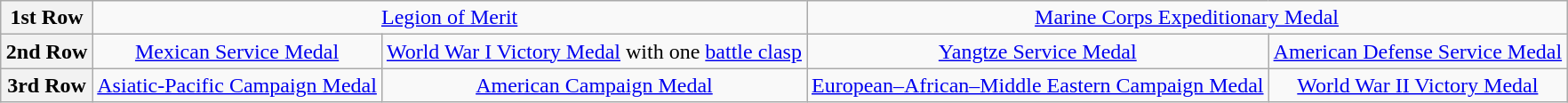<table class="wikitable" style="margin:1em auto; text-align:center;">
<tr>
<th>1st Row</th>
<td colspan="8"><a href='#'>Legion of Merit</a></td>
<td colspan="6"><a href='#'>Marine Corps Expeditionary Medal</a></td>
</tr>
<tr>
<th>2nd Row</th>
<td colspan="4"><a href='#'>Mexican Service Medal</a></td>
<td colspan="4"><a href='#'>World War I Victory Medal</a> with one <a href='#'>battle clasp</a></td>
<td colspan="4"><a href='#'>Yangtze Service Medal</a></td>
<td colspan="4"><a href='#'>American Defense Service Medal</a></td>
</tr>
<tr>
<th>3rd Row</th>
<td colspan="4"><a href='#'>Asiatic-Pacific Campaign Medal</a></td>
<td colspan="4"><a href='#'>American Campaign Medal</a></td>
<td colspan="4"><a href='#'>European–African–Middle Eastern Campaign Medal</a></td>
<td colspan="3"><a href='#'>World War II Victory Medal</a></td>
</tr>
</table>
